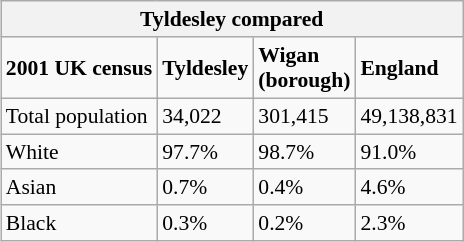<table class="wikitable" style="float: right; margin-left: 2em; font-size: 90%;" cellspacing="3">
<tr>
<th colspan="4">Tyldesley compared</th>
</tr>
<tr>
<td><strong>2001 UK census</strong></td>
<td><strong>Tyldesley</strong></td>
<td><strong>Wigan</strong><br><strong>(borough)</strong></td>
<td><strong>England</strong></td>
</tr>
<tr>
<td>Total population</td>
<td>34,022</td>
<td>301,415</td>
<td>49,138,831</td>
</tr>
<tr>
<td>White</td>
<td>97.7%</td>
<td>98.7%</td>
<td>91.0%</td>
</tr>
<tr>
<td>Asian</td>
<td>0.7%</td>
<td>0.4%</td>
<td>4.6%</td>
</tr>
<tr>
<td>Black</td>
<td>0.3%</td>
<td>0.2%</td>
<td>2.3%</td>
</tr>
</table>
